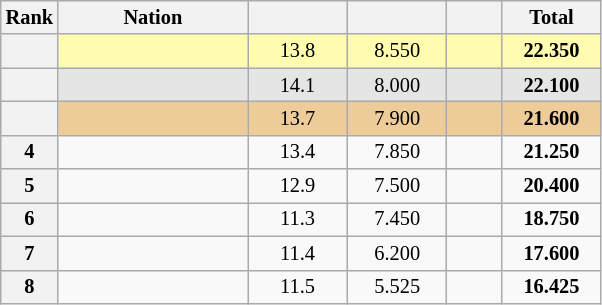<table class="wikitable sortable" style="text-align:center; font-size:85%">
<tr>
<th scope="col" style="width:25px;">Rank</th>
<th ! scope="col" style="width:120px;">Nation</th>
<th ! scope="col" style="width:60px;"></th>
<th ! scope="col" style="width:60px;"></th>
<th ! scope="col" style="width:30px;"></th>
<th ! scope="col" style="width:60px;">Total</th>
</tr>
<tr bgcolor=fffcaf>
<th scope=row></th>
<td align=left></td>
<td>13.8</td>
<td>8.550</td>
<td></td>
<td><strong>22.350</strong></td>
</tr>
<tr bgcolor=e5e5e5>
<th scope=row></th>
<td align=left></td>
<td>14.1</td>
<td>8.000</td>
<td></td>
<td><strong>22.100</strong></td>
</tr>
<tr bgcolor=eecc99>
<th scope=row></th>
<td align=left></td>
<td>13.7</td>
<td>7.900</td>
<td></td>
<td><strong>21.600</strong></td>
</tr>
<tr>
<th scope=row>4</th>
<td align=left></td>
<td>13.4</td>
<td>7.850</td>
<td></td>
<td><strong>21.250</strong></td>
</tr>
<tr>
<th scope=row>5</th>
<td align=left></td>
<td>12.9</td>
<td>7.500</td>
<td></td>
<td><strong>20.400</strong></td>
</tr>
<tr>
<th scope=row>6</th>
<td align=left></td>
<td>11.3</td>
<td>7.450</td>
<td></td>
<td><strong>18.750</strong></td>
</tr>
<tr>
<th scope=row>7</th>
<td align=left></td>
<td>11.4</td>
<td>6.200</td>
<td></td>
<td><strong>17.600</strong></td>
</tr>
<tr>
<th scope=row>8</th>
<td align=left></td>
<td>11.5</td>
<td>5.525</td>
<td></td>
<td><strong>16.425</strong></td>
</tr>
</table>
